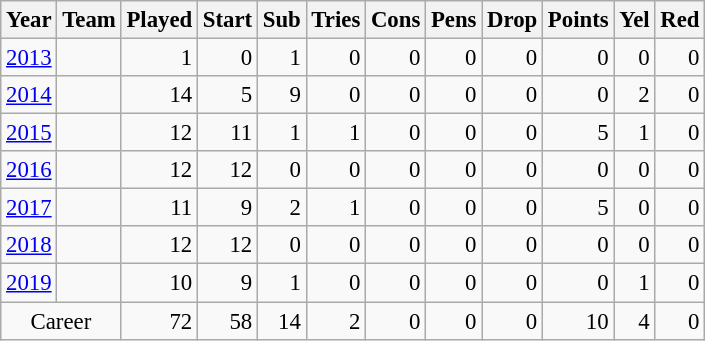<table class="wikitable sortable" style="font-size: 95%; text-align: right;">
<tr>
<th>Year</th>
<th>Team</th>
<th>Played</th>
<th>Start</th>
<th>Sub</th>
<th>Tries</th>
<th>Cons</th>
<th>Pens</th>
<th>Drop</th>
<th>Points</th>
<th>Yel</th>
<th>Red</th>
</tr>
<tr>
<td align="left"><a href='#'>2013</a></td>
<td align="left"></td>
<td>1</td>
<td>0</td>
<td>1</td>
<td>0</td>
<td>0</td>
<td>0</td>
<td>0</td>
<td>0</td>
<td>0</td>
<td>0</td>
</tr>
<tr>
<td align="left"><a href='#'>2014</a></td>
<td align="left"></td>
<td>14</td>
<td>5</td>
<td>9</td>
<td>0</td>
<td>0</td>
<td>0</td>
<td>0</td>
<td>0</td>
<td>2</td>
<td>0</td>
</tr>
<tr>
<td align="left"><a href='#'>2015</a></td>
<td align="left"></td>
<td>12</td>
<td>11</td>
<td>1</td>
<td>1</td>
<td>0</td>
<td>0</td>
<td>0</td>
<td>5</td>
<td>1</td>
<td>0</td>
</tr>
<tr>
<td align="left"><a href='#'>2016</a></td>
<td align="left"></td>
<td>12</td>
<td>12</td>
<td>0</td>
<td>0</td>
<td>0</td>
<td>0</td>
<td>0</td>
<td>0</td>
<td>0</td>
<td>0</td>
</tr>
<tr>
<td align="left"><a href='#'>2017</a></td>
<td align="left"></td>
<td>11</td>
<td>9</td>
<td>2</td>
<td>1</td>
<td>0</td>
<td>0</td>
<td>0</td>
<td>5</td>
<td>0</td>
<td>0</td>
</tr>
<tr>
<td align="left"><a href='#'>2018</a></td>
<td align="left"></td>
<td>12</td>
<td>12</td>
<td>0</td>
<td>0</td>
<td>0</td>
<td>0</td>
<td>0</td>
<td>0</td>
<td>0</td>
<td>0</td>
</tr>
<tr>
<td align="left"><a href='#'>2019</a></td>
<td align="left"></td>
<td>10</td>
<td>9</td>
<td>1</td>
<td>0</td>
<td>0</td>
<td>0</td>
<td>0</td>
<td>0</td>
<td>1</td>
<td>0</td>
</tr>
<tr class="sortbottom">
<td style="text-align:center;" colspan="2">Career</td>
<td>72</td>
<td>58</td>
<td>14</td>
<td>2</td>
<td>0</td>
<td>0</td>
<td>0</td>
<td>10</td>
<td>4</td>
<td>0</td>
</tr>
</table>
